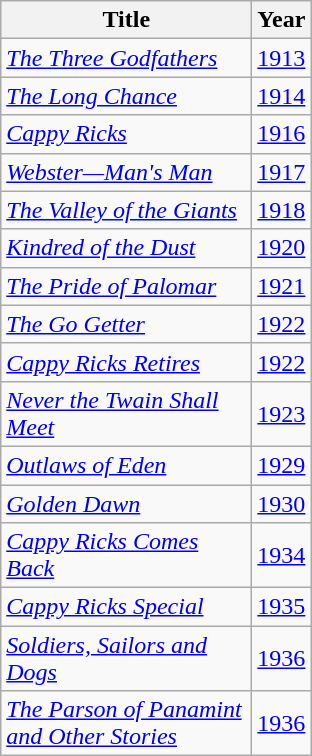<table class="wikitable sortable">
<tr>
<th>Title</th>
<th>Year</th>
</tr>
<tr>
<td style="width: 10em;"><em><a href='#'>The Three Godfathers</a></em></td>
<td><a href='#'>1913</a></td>
</tr>
<tr>
<td style="width: 10em;"><em><a href='#'>The Long Chance</a></em></td>
<td><a href='#'>1914</a></td>
</tr>
<tr>
<td style="width: 10em;"><em><a href='#'>Cappy Ricks</a></em></td>
<td><a href='#'>1916</a></td>
</tr>
<tr>
<td style="width: 10em;"><em><a href='#'>Webster—Man's Man</a></em></td>
<td><a href='#'>1917</a></td>
</tr>
<tr>
<td style="width: 10em;"><em><a href='#'>The Valley of the Giants</a></em></td>
<td><a href='#'>1918</a></td>
</tr>
<tr>
<td style="width: 10em;"><em><a href='#'>Kindred of the Dust</a></em></td>
<td><a href='#'>1920</a></td>
</tr>
<tr>
<td style="width: 10em;"><em><a href='#'>The Pride of Palomar</a></em></td>
<td><a href='#'>1921</a></td>
</tr>
<tr>
<td style="width: 10em;"><em><a href='#'>The Go Getter</a></em></td>
<td><a href='#'>1922</a></td>
</tr>
<tr>
<td style="width: 10em;"><em><a href='#'>Cappy Ricks Retires</a></em></td>
<td><a href='#'>1922</a></td>
</tr>
<tr>
<td style="width: 10em;"><em><a href='#'>Never the Twain Shall Meet</a></em></td>
<td><a href='#'>1923</a></td>
</tr>
<tr>
<td style="width: 10em;"><em><a href='#'>Outlaws of Eden</a></em></td>
<td><a href='#'>1929</a></td>
</tr>
<tr>
<td style="width: 10em;"><em><a href='#'>Golden Dawn</a></em></td>
<td><a href='#'>1930</a></td>
</tr>
<tr>
<td style="width: 10em;"><em><a href='#'>Cappy Ricks Comes Back</a></em></td>
<td><a href='#'>1934</a></td>
</tr>
<tr>
<td style="width: 10em;"><em><a href='#'>Cappy Ricks Special</a></em></td>
<td><a href='#'>1935</a></td>
</tr>
<tr>
<td style="width: 10em;"><em><a href='#'>Soldiers, Sailors and Dogs</a></em></td>
<td><a href='#'>1936</a></td>
</tr>
<tr>
<td style="width: 10em;"><em><a href='#'>The Parson of Panamint and Other Stories</a></em></td>
<td><a href='#'>1936</a></td>
</tr>
</table>
